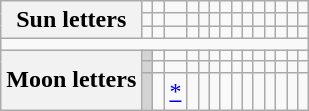<table class="wikitable" style="text-align: center">
<tr>
<th rowspan="3">Sun letters</th>
<td><span></span></td>
<td><span></span></td>
<td><span></span></td>
<td><span></span></td>
<td><span></span></td>
<td><span></span></td>
<td><span></span></td>
<td><span></span></td>
<td><span></span></td>
<td><span></span></td>
<td><span></span></td>
<td><span></span></td>
<td><span></span></td>
<td><span></span></td>
</tr>
<tr>
<td></td>
<td></td>
<td></td>
<td></td>
<td></td>
<td></td>
<td></td>
<td></td>
<td></td>
<td></td>
<td></td>
<td></td>
<td></td>
<td></td>
</tr>
<tr>
<td></td>
<td></td>
<td></td>
<td></td>
<td></td>
<td></td>
<td></td>
<td></td>
<td></td>
<td></td>
<td></td>
<td></td>
<td></td>
<td></td>
</tr>
<tr>
<td colspan="15"></td>
</tr>
<tr>
<th rowspan="3">Moon letters</th>
<td style="background: #D3D3D3"><span></span></td>
<td><span></span></td>
<td><span></span></td>
<td><span></span></td>
<td><span></span></td>
<td><span></span></td>
<td><span></span></td>
<td><span></span></td>
<td><span></span></td>
<td><span></span></td>
<td><span></span></td>
<td><span></span></td>
<td><span></span></td>
<td><span></span></td>
</tr>
<tr>
<td style="background: #D3D3D3"></td>
<td></td>
<td></td>
<td></td>
<td></td>
<td></td>
<td></td>
<td></td>
<td></td>
<td></td>
<td></td>
<td></td>
<td></td>
<td></td>
</tr>
<tr>
<td style="background: #D3D3D3"></td>
<td></td>
<td><a href='#'>*</a></td>
<td></td>
<td></td>
<td></td>
<td></td>
<td></td>
<td></td>
<td></td>
<td></td>
<td></td>
<td></td>
<td></td>
</tr>
</table>
